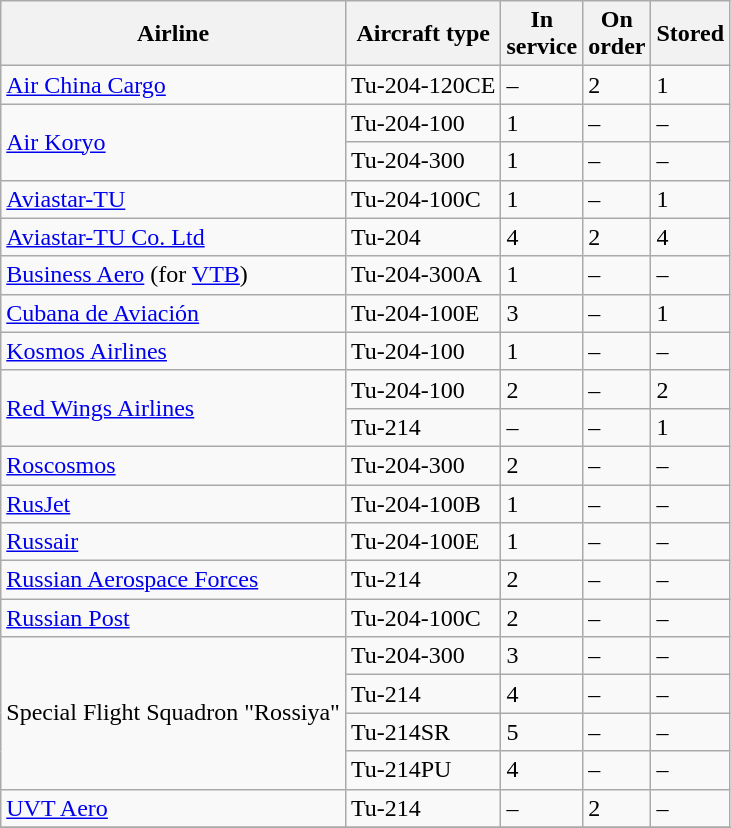<table class="wikitable sortable">
<tr>
<th>Airline</th>
<th>Aircraft type</th>
<th>In <br> service</th>
<th>On <br> order</th>
<th>Stored</th>
</tr>
<tr>
<td> <a href='#'>Air China Cargo</a></td>
<td>Tu-204-120CE</td>
<td>–</td>
<td>2</td>
<td>1</td>
</tr>
<tr>
<td rowspan="2"> <a href='#'>Air Koryo</a></td>
<td>Tu-204-100</td>
<td>1</td>
<td>–</td>
<td>–</td>
</tr>
<tr>
<td>Tu-204-300</td>
<td>1</td>
<td>–</td>
<td>–</td>
</tr>
<tr>
<td> <a href='#'>Aviastar-TU</a></td>
<td>Tu-204-100C</td>
<td>1</td>
<td>–</td>
<td>1</td>
</tr>
<tr>
<td> <a href='#'>Aviastar-TU Co. Ltd</a></td>
<td>Tu-204</td>
<td>4</td>
<td>2</td>
<td>4</td>
</tr>
<tr>
<td> <a href='#'>Business Aero</a> (for <a href='#'>VTB</a>)</td>
<td>Tu-204-300A</td>
<td>1</td>
<td>–</td>
<td>–</td>
</tr>
<tr>
<td> <a href='#'>Cubana de Aviación</a></td>
<td>Tu-204-100E</td>
<td>3</td>
<td>–</td>
<td>1</td>
</tr>
<tr>
<td> <a href='#'>Kosmos Airlines</a></td>
<td>Tu-204-100</td>
<td>1</td>
<td>–</td>
<td>–</td>
</tr>
<tr>
<td rowspan="2"> <a href='#'>Red Wings Airlines</a></td>
<td>Tu-204-100</td>
<td>2</td>
<td>–</td>
<td>2</td>
</tr>
<tr>
<td>Tu-214</td>
<td>–</td>
<td>–</td>
<td>1</td>
</tr>
<tr>
<td> <a href='#'>Roscosmos</a></td>
<td>Tu-204-300</td>
<td>2</td>
<td>–</td>
<td>–</td>
</tr>
<tr>
<td> <a href='#'>RusJet</a></td>
<td>Tu-204-100B</td>
<td>1</td>
<td>–</td>
<td>–</td>
</tr>
<tr>
<td> <a href='#'>Russair</a></td>
<td>Tu-204-100E</td>
<td>1</td>
<td>–</td>
<td>–</td>
</tr>
<tr>
<td> <a href='#'>Russian Aerospace Forces</a></td>
<td>Tu-214</td>
<td>2</td>
<td>–</td>
<td>–</td>
</tr>
<tr>
<td> <a href='#'>Russian Post</a></td>
<td>Tu-204-100C</td>
<td>2</td>
<td>–</td>
<td>–</td>
</tr>
<tr>
<td rowspan="4"> Special Flight Squadron "Rossiya"</td>
<td>Tu-204-300</td>
<td>3</td>
<td>–</td>
<td>–</td>
</tr>
<tr>
<td>Tu-214</td>
<td>4</td>
<td>–</td>
<td>–</td>
</tr>
<tr>
<td>Tu-214SR</td>
<td>5</td>
<td>–</td>
<td>–</td>
</tr>
<tr>
<td>Tu-214PU</td>
<td>4</td>
<td>–</td>
<td>–</td>
</tr>
<tr>
<td> <a href='#'>UVT Aero</a></td>
<td>Tu-214</td>
<td>–</td>
<td>2</td>
<td>–</td>
</tr>
<tr>
</tr>
</table>
